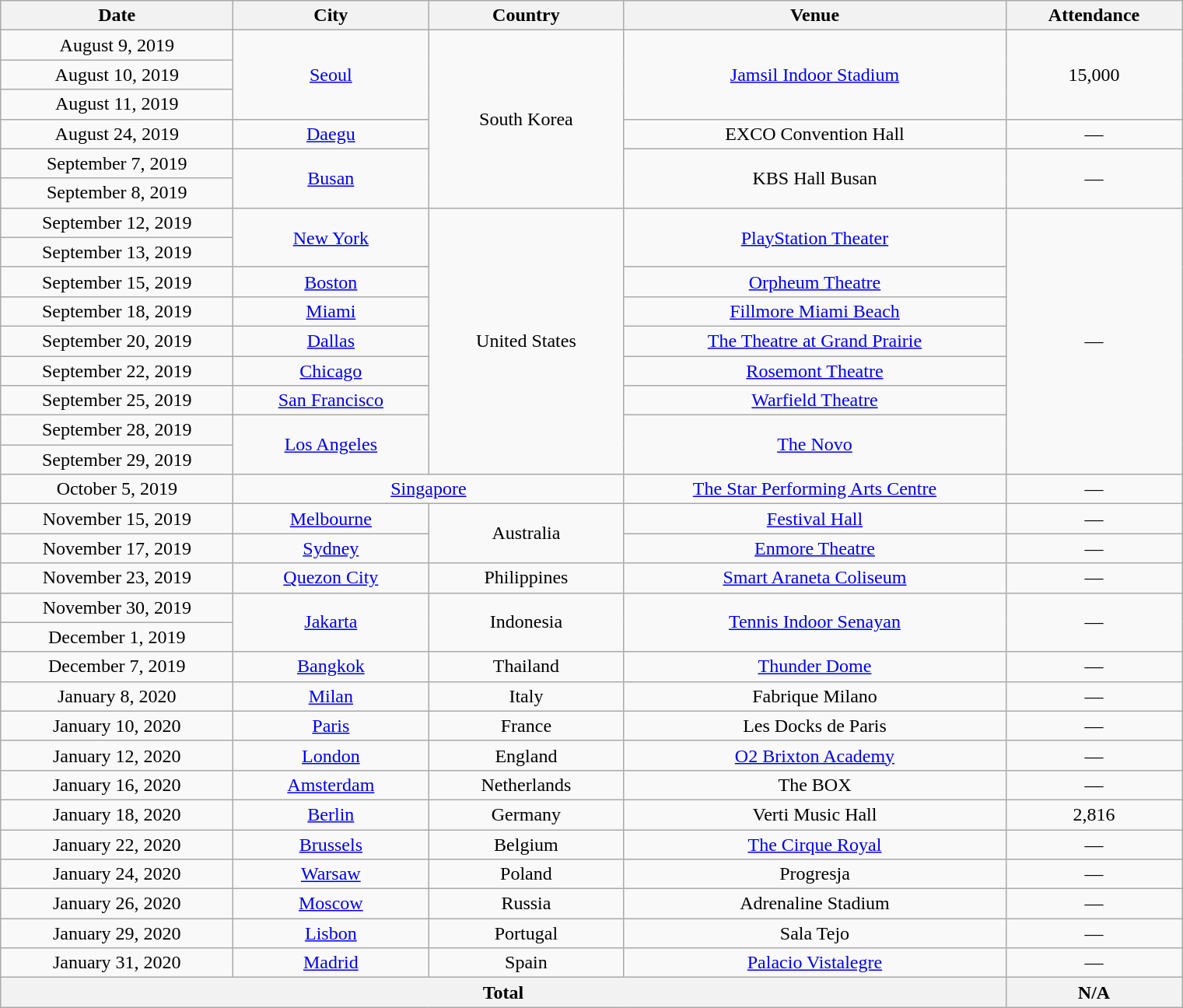<table class="wikitable" style="text-align:center;">
<tr>
<th scope="col" style="width:12em">Date</th>
<th scope="col" style="width:10em">City</th>
<th scope="col" style="width:10em">Country</th>
<th scope="col" style="width:20em">Venue</th>
<th scope="col" style="width:9em">Attendance</th>
</tr>
<tr>
<td>August 9, 2019</td>
<td rowspan=3><a href='#'>Seoul</a></td>
<td rowspan=6>South Korea</td>
<td rowspan=3><a href='#'>Jamsil Indoor Stadium</a></td>
<td rowspan=3>15,000</td>
</tr>
<tr>
<td>August 10, 2019</td>
</tr>
<tr>
<td>August 11, 2019</td>
</tr>
<tr>
<td>August 24, 2019</td>
<td><a href='#'>Daegu</a></td>
<td>EXCO Convention Hall</td>
<td rowspan=1>—</td>
</tr>
<tr>
<td>September 7, 2019</td>
<td rowspan=2><a href='#'>Busan</a></td>
<td rowspan=2>KBS Hall Busan</td>
<td rowspan=2>—</td>
</tr>
<tr>
<td>September 8, 2019</td>
</tr>
<tr>
<td>September 12, 2019</td>
<td rowspan=2><a href='#'>New York</a></td>
<td rowspan=9>United States</td>
<td rowspan=2><a href='#'>PlayStation Theater</a></td>
<td rowspan=9>—</td>
</tr>
<tr>
<td>September 13, 2019</td>
</tr>
<tr>
<td>September 15, 2019</td>
<td><a href='#'>Boston</a></td>
<td><a href='#'>Orpheum Theatre</a></td>
</tr>
<tr>
<td>September 18, 2019</td>
<td><a href='#'>Miami</a></td>
<td><a href='#'>Fillmore Miami Beach</a></td>
</tr>
<tr>
<td>September 20, 2019</td>
<td><a href='#'>Dallas</a></td>
<td><a href='#'>The Theatre at Grand Prairie</a></td>
</tr>
<tr>
<td>September 22, 2019</td>
<td><a href='#'>Chicago</a></td>
<td><a href='#'>Rosemont Theatre</a></td>
</tr>
<tr>
<td>September 25, 2019</td>
<td><a href='#'>San Francisco</a></td>
<td><a href='#'>Warfield Theatre</a></td>
</tr>
<tr>
<td>September 28, 2019</td>
<td rowspan=2><a href='#'>Los Angeles</a></td>
<td rowspan=2><a href='#'>The Novo</a></td>
</tr>
<tr>
<td>September 29, 2019</td>
</tr>
<tr>
<td>October 5, 2019</td>
<td colspan="2"><a href='#'>Singapore</a></td>
<td><a href='#'>The Star Performing Arts Centre</a></td>
<td rowspan=1>—</td>
</tr>
<tr>
<td>November 15, 2019</td>
<td><a href='#'>Melbourne</a></td>
<td rowspan="2">Australia</td>
<td><a href='#'>Festival Hall</a></td>
<td>—</td>
</tr>
<tr>
<td>November 17, 2019</td>
<td><a href='#'>Sydney</a></td>
<td><a href='#'>Enmore Theatre</a></td>
<td>—</td>
</tr>
<tr>
<td>November 23, 2019</td>
<td><a href='#'>Quezon City</a></td>
<td>Philippines</td>
<td><a href='#'>Smart Araneta Coliseum</a></td>
<td>—</td>
</tr>
<tr>
<td>November 30, 2019</td>
<td rowspan="2"><a href='#'>Jakarta</a></td>
<td rowspan="2">Indonesia</td>
<td rowspan="2"><a href='#'>Tennis Indoor Senayan</a></td>
<td rowspan="2">—</td>
</tr>
<tr>
<td>December 1, 2019</td>
</tr>
<tr>
<td>December 7, 2019</td>
<td><a href='#'>Bangkok</a></td>
<td>Thailand</td>
<td><a href='#'>Thunder Dome</a></td>
<td>—</td>
</tr>
<tr>
<td>January 8, 2020</td>
<td><a href='#'>Milan</a></td>
<td>Italy</td>
<td>Fabrique Milano</td>
<td>—</td>
</tr>
<tr>
<td>January 10, 2020</td>
<td><a href='#'>Paris</a></td>
<td>France</td>
<td>Les Docks de Paris</td>
<td>—</td>
</tr>
<tr>
<td>January 12, 2020</td>
<td><a href='#'>London</a></td>
<td>England</td>
<td><a href='#'>O2 Brixton Academy</a></td>
<td>—</td>
</tr>
<tr>
<td>January 16, 2020</td>
<td><a href='#'>Amsterdam</a></td>
<td>Netherlands</td>
<td>The BOX</td>
<td>—</td>
</tr>
<tr>
<td>January 18, 2020</td>
<td><a href='#'>Berlin</a></td>
<td>Germany</td>
<td>Verti Music Hall</td>
<td>2,816</td>
</tr>
<tr>
<td>January 22, 2020</td>
<td><a href='#'>Brussels</a></td>
<td>Belgium</td>
<td><a href='#'>The Cirque Royal</a></td>
<td>—</td>
</tr>
<tr>
<td>January 24, 2020</td>
<td><a href='#'>Warsaw</a></td>
<td>Poland</td>
<td>Progresja</td>
<td>—</td>
</tr>
<tr>
<td>January 26, 2020</td>
<td><a href='#'>Moscow</a></td>
<td>Russia</td>
<td>Adrenaline Stadium</td>
<td>—</td>
</tr>
<tr>
<td>January 29, 2020</td>
<td><a href='#'>Lisbon</a></td>
<td>Portugal</td>
<td>Sala Tejo</td>
<td>—</td>
</tr>
<tr>
<td>January 31, 2020</td>
<td><a href='#'>Madrid</a></td>
<td>Spain</td>
<td><a href='#'>Palacio Vistalegre</a></td>
<td>—</td>
</tr>
<tr>
<th colspan="4">Total</th>
<th>N/A</th>
</tr>
</table>
